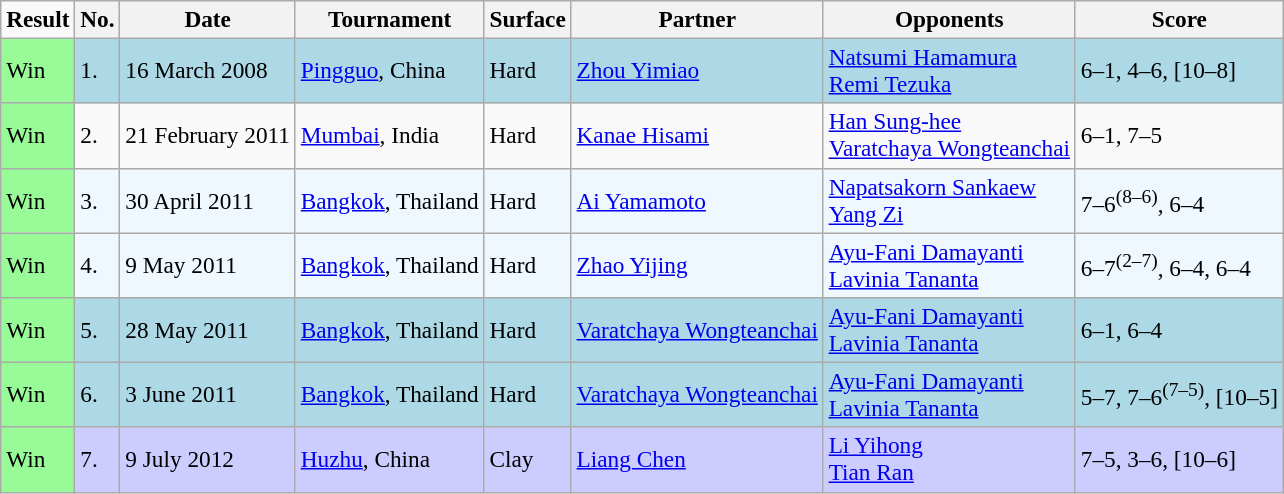<table class="sortable wikitable" style=font-size:97%>
<tr>
<td width=40><strong>Result</strong></td>
<th>No.</th>
<th>Date</th>
<th>Tournament</th>
<th>Surface</th>
<th>Partner</th>
<th>Opponents</th>
<th>Score</th>
</tr>
<tr bgcolor="lightblue">
<td style="background:#98fb98;">Win</td>
<td>1.</td>
<td>16 March 2008</td>
<td><a href='#'>Pingguo</a>, China</td>
<td>Hard</td>
<td> <a href='#'>Zhou Yimiao</a></td>
<td> <a href='#'>Natsumi Hamamura</a><br> <a href='#'>Remi Tezuka</a></td>
<td>6–1, 4–6, [10–8]</td>
</tr>
<tr>
<td style="background:#98fb98;">Win</td>
<td>2.</td>
<td>21 February 2011</td>
<td><a href='#'>Mumbai</a>, India</td>
<td>Hard</td>
<td> <a href='#'>Kanae Hisami</a></td>
<td> <a href='#'>Han Sung-hee</a> <br>  <a href='#'>Varatchaya Wongteanchai</a></td>
<td>6–1, 7–5</td>
</tr>
<tr style="background:#f0f8ff;">
<td style="background:#98fb98;">Win</td>
<td>3.</td>
<td>30 April 2011</td>
<td><a href='#'>Bangkok</a>, Thailand</td>
<td>Hard</td>
<td> <a href='#'>Ai Yamamoto</a></td>
<td> <a href='#'>Napatsakorn Sankaew</a> <br>  <a href='#'>Yang Zi</a></td>
<td>7–6<sup>(8–6)</sup>, 6–4</td>
</tr>
<tr bgcolor="#f0f8ff">
<td style="background:#98fb98;">Win</td>
<td>4.</td>
<td>9 May 2011</td>
<td><a href='#'>Bangkok</a>, Thailand</td>
<td>Hard</td>
<td> <a href='#'>Zhao Yijing</a></td>
<td> <a href='#'>Ayu-Fani Damayanti</a><br> <a href='#'>Lavinia Tananta</a></td>
<td>6–7<sup>(2–7)</sup>, 6–4, 6–4</td>
</tr>
<tr style="background:lightblue;">
<td style="background:#98fb98;">Win</td>
<td>5.</td>
<td>28 May 2011</td>
<td><a href='#'>Bangkok</a>, Thailand</td>
<td>Hard</td>
<td> <a href='#'>Varatchaya Wongteanchai</a></td>
<td> <a href='#'>Ayu-Fani Damayanti</a> <br>  <a href='#'>Lavinia Tananta</a></td>
<td>6–1, 6–4</td>
</tr>
<tr style="background:lightblue;">
<td style="background:#98fb98;">Win</td>
<td>6.</td>
<td>3 June 2011</td>
<td><a href='#'>Bangkok</a>, Thailand</td>
<td>Hard</td>
<td> <a href='#'>Varatchaya Wongteanchai</a></td>
<td> <a href='#'>Ayu-Fani Damayanti</a> <br>  <a href='#'>Lavinia Tananta</a></td>
<td>5–7, 7–6<sup>(7–5)</sup>, [10–5]</td>
</tr>
<tr style="background:#ccccff;">
<td style="background:#98fb98;">Win</td>
<td>7.</td>
<td>9 July 2012</td>
<td><a href='#'>Huzhu</a>, China</td>
<td>Clay</td>
<td> <a href='#'>Liang Chen</a></td>
<td> <a href='#'>Li Yihong</a> <br>  <a href='#'>Tian Ran</a></td>
<td>7–5, 3–6, [10–6]</td>
</tr>
</table>
